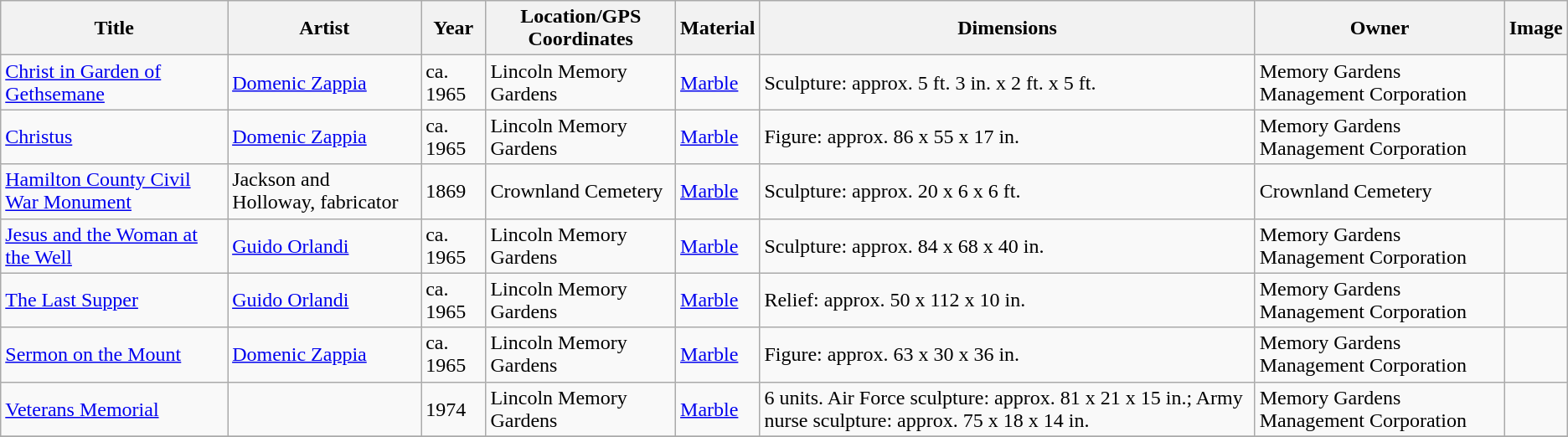<table class="wikitable sortable">
<tr>
<th>Title</th>
<th>Artist</th>
<th>Year</th>
<th>Location/GPS Coordinates</th>
<th>Material</th>
<th>Dimensions</th>
<th>Owner</th>
<th>Image</th>
</tr>
<tr>
<td><a href='#'>Christ in Garden of Gethsemane</a></td>
<td><a href='#'>Domenic Zappia</a></td>
<td>ca. 1965</td>
<td>Lincoln Memory Gardens</td>
<td><a href='#'>Marble</a></td>
<td>Sculpture: approx. 5 ft. 3 in. x 2 ft. x 5 ft.</td>
<td>Memory Gardens Management Corporation</td>
<td></td>
</tr>
<tr>
<td><a href='#'>Christus</a></td>
<td><a href='#'>Domenic Zappia</a></td>
<td>ca. 1965</td>
<td>Lincoln Memory Gardens</td>
<td><a href='#'>Marble</a></td>
<td>Figure: approx. 86 x 55 x 17 in.</td>
<td>Memory Gardens Management Corporation</td>
<td></td>
</tr>
<tr>
<td><a href='#'>Hamilton County Civil War Monument</a></td>
<td>Jackson and Holloway, fabricator</td>
<td>1869</td>
<td>Crownland Cemetery</td>
<td><a href='#'>Marble</a></td>
<td>Sculpture: approx. 20 x 6 x 6 ft.</td>
<td>Crownland Cemetery</td>
<td></td>
</tr>
<tr>
<td><a href='#'>Jesus and the Woman at the Well</a></td>
<td><a href='#'>Guido Orlandi</a></td>
<td>ca. 1965</td>
<td>Lincoln Memory Gardens</td>
<td><a href='#'>Marble</a></td>
<td>Sculpture: approx. 84 x 68 x 40 in.</td>
<td>Memory Gardens Management Corporation</td>
<td></td>
</tr>
<tr>
<td><a href='#'>The Last Supper</a></td>
<td><a href='#'>Guido Orlandi</a></td>
<td>ca. 1965</td>
<td>Lincoln Memory Gardens</td>
<td><a href='#'>Marble</a></td>
<td>Relief: approx. 50 x 112 x 10 in.</td>
<td>Memory Gardens Management Corporation</td>
<td></td>
</tr>
<tr>
<td><a href='#'>Sermon on the Mount</a></td>
<td><a href='#'>Domenic Zappia</a></td>
<td>ca. 1965</td>
<td>Lincoln Memory Gardens</td>
<td><a href='#'>Marble</a></td>
<td>Figure: approx. 63 x 30 x 36 in.</td>
<td>Memory Gardens Management Corporation</td>
<td></td>
</tr>
<tr>
<td><a href='#'>Veterans Memorial</a></td>
<td></td>
<td>1974</td>
<td>Lincoln Memory Gardens</td>
<td><a href='#'>Marble</a></td>
<td>6 units. Air Force sculpture: approx. 81 x 21 x 15 in.; Army nurse sculpture: approx. 75 x 18 x 14 in.</td>
<td>Memory Gardens Management Corporation</td>
<td></td>
</tr>
<tr>
</tr>
</table>
